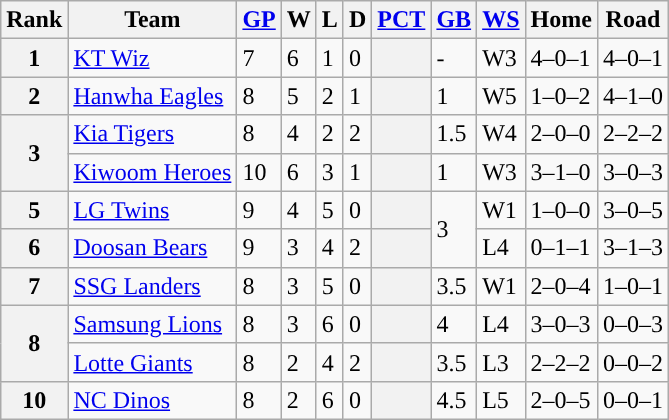<table class="wikitable sortable">
<tr>
<th>Rank</th>
<th>Team</th>
<th><a href='#'>GP</a></th>
<th>W</th>
<th>L</th>
<th>D</th>
<th><a href='#'>PCT</a></th>
<th><a href='#'>GB</a></th>
<th><a href='#'>WS</a></th>
<th>Home</th>
<th>Road</th>
</tr>
<tr>
<th>1</th>
<td><a href='#'>KT Wiz</a></td>
<td>7</td>
<td>6</td>
<td>1</td>
<td>0</td>
<th></th>
<td>-</td>
<td>W3</td>
<td>4–0–1</td>
<td>4–0–1</td>
</tr>
<tr>
<th>2</th>
<td><a href='#'>Hanwha Eagles</a></td>
<td>8</td>
<td>5</td>
<td>2</td>
<td>1</td>
<th></th>
<td>1</td>
<td>W5</td>
<td>1–0–2</td>
<td>4–1–0</td>
</tr>
<tr>
<th rowspan="2">3</th>
<td><a href='#'>Kia Tigers</a></td>
<td>8</td>
<td>4</td>
<td>2</td>
<td>2</td>
<th></th>
<td>1.5</td>
<td>W4</td>
<td>2–0–0</td>
<td>2–2–2</td>
</tr>
<tr>
<td><a href='#'>Kiwoom Heroes</a></td>
<td>10</td>
<td>6</td>
<td>3</td>
<td>1</td>
<th></th>
<td>1</td>
<td>W3</td>
<td>3–1–0</td>
<td>3–0–3</td>
</tr>
<tr>
<th>5</th>
<td><a href='#'>LG Twins</a></td>
<td>9</td>
<td>4</td>
<td>5</td>
<td>0</td>
<th></th>
<td rowspan="2 ">3</td>
<td>W1</td>
<td>1–0–0</td>
<td>3–0–5</td>
</tr>
<tr>
<th>6</th>
<td><a href='#'>Doosan Bears</a></td>
<td>9</td>
<td>3</td>
<td>4</td>
<td>2</td>
<th></th>
<td>L4</td>
<td>0–1–1</td>
<td>3–1–3</td>
</tr>
<tr>
<th>7</th>
<td><a href='#'>SSG Landers</a></td>
<td>8</td>
<td>3</td>
<td>5</td>
<td>0</td>
<th></th>
<td>3.5</td>
<td>W1</td>
<td>2–0–4</td>
<td>1–0–1</td>
</tr>
<tr>
<th rowspan="2">8</th>
<td><a href='#'>Samsung Lions</a></td>
<td>8</td>
<td>3</td>
<td>6</td>
<td>0</td>
<th></th>
<td>4</td>
<td>L4</td>
<td>3–0–3</td>
<td>0–0–3</td>
</tr>
<tr>
<td><a href='#'>Lotte Giants</a></td>
<td>8</td>
<td>2</td>
<td>4</td>
<td>2</td>
<th></th>
<td>3.5</td>
<td>L3</td>
<td>2–2–2</td>
<td>0–0–2</td>
</tr>
<tr>
<th>10</th>
<td><a href='#'>NC Dinos</a></td>
<td>8</td>
<td>2</td>
<td>6</td>
<td>0</td>
<th></th>
<td>4.5</td>
<td>L5</td>
<td>2–0–5</td>
<td>0–0–1</td>
</tr>
</table>
